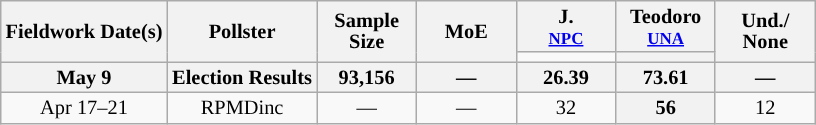<table class="wikitable" style="text-align:center;font-size:85%;line-height:14px">
<tr>
<th rowspan="2">Fieldwork Date(s)</th>
<th rowspan="2">Pollster</th>
<th rowspan="2" style="width:60px;">Sample Size</th>
<th rowspan="2" style="width:60px;">MoE</th>
<th style="width:60px;">J.<br><a href='#'><small>NPC</small></a></th>
<th style="width:60px;">Teodoro<br><a href='#'><small>UNA</small></a></th>
<th rowspan="2" style="width:60px;">Und./<br>None</th>
</tr>
<tr>
<td style="background:"></td>
<th style="background:"></th>
</tr>
<tr>
<th>May 9</th>
<th>Election Results</th>
<th>93,156</th>
<th>—</th>
<th>26.39</th>
<th style="background-color:#">73.61</th>
<th>—</th>
</tr>
<tr>
<td>Apr 17–21</td>
<td>RPMDinc</td>
<td>—</td>
<td>—</td>
<td>32</td>
<th style="background-color:#">56</th>
<td>12</td>
</tr>
</table>
